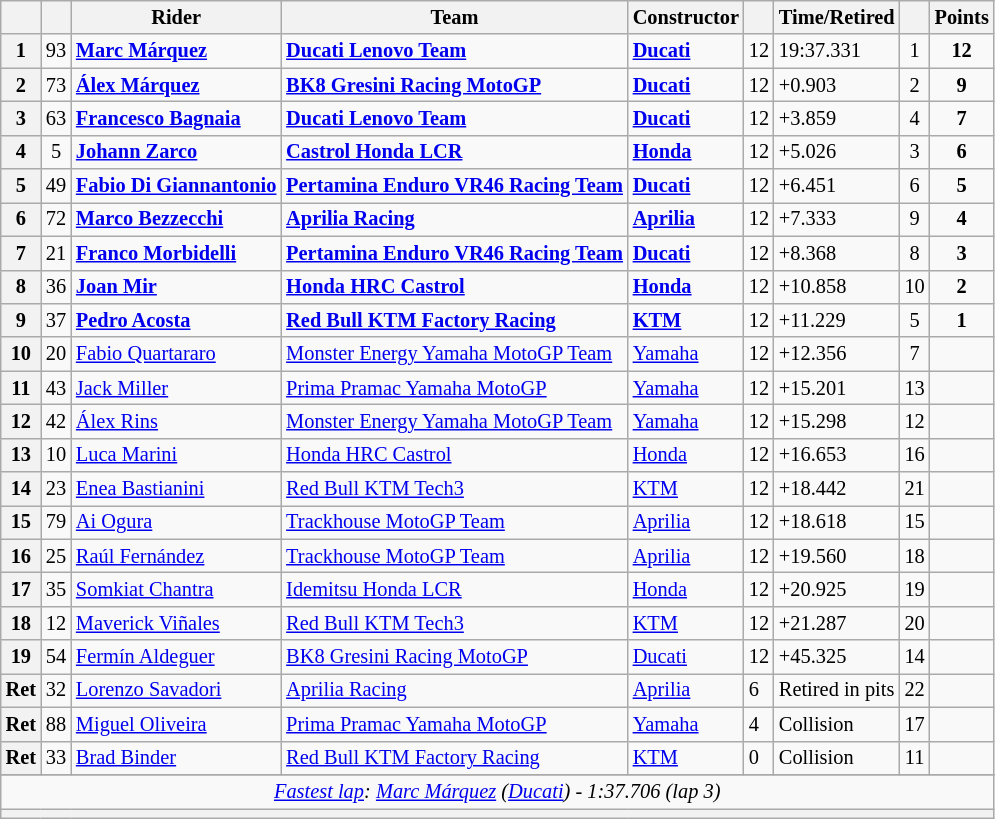<table class="wikitable sortable" style="font-size: 85%;">
<tr>
<th scope="col"></th>
<th scope="col"></th>
<th scope="col">Rider</th>
<th scope="col">Team</th>
<th scope="col">Constructor</th>
<th scope="col" class="unsortable"></th>
<th scope="col" class="unsortable">Time/Retired</th>
<th scope="col"></th>
<th scope="col">Points</th>
</tr>
<tr>
<th>1</th>
<td align="center">93</td>
<td> <strong><a href='#'>Marc Márquez</a></strong></td>
<td><strong><a href='#'>Ducati Lenovo Team</a></strong></td>
<td><strong><a href='#'>Ducati</a></strong></td>
<td>12</td>
<td>19:37.331</td>
<td align="center">1</td>
<td align="center"><strong>12</strong></td>
</tr>
<tr>
<th>2</th>
<td align="center">73</td>
<td> <strong><a href='#'>Álex Márquez</a></strong></td>
<td><strong><a href='#'>BK8 Gresini Racing MotoGP</a></strong></td>
<td><strong><a href='#'>Ducati</a></strong></td>
<td>12</td>
<td>+0.903</td>
<td align="center">2</td>
<td align="center"><strong>9</strong></td>
</tr>
<tr>
<th>3</th>
<td align="center">63</td>
<td> <strong><a href='#'>Francesco Bagnaia</a></strong></td>
<td><strong><a href='#'>Ducati Lenovo Team</a></strong></td>
<td><strong><a href='#'>Ducati</a></strong></td>
<td>12</td>
<td>+3.859</td>
<td align="center">4</td>
<td align="center"><strong>7</strong></td>
</tr>
<tr>
<th>4</th>
<td align="center">5</td>
<td> <strong><a href='#'>Johann Zarco</a></strong></td>
<td><strong><a href='#'>Castrol Honda LCR</a></strong></td>
<td><strong><a href='#'>Honda</a></strong></td>
<td>12</td>
<td>+5.026</td>
<td align="center">3</td>
<td align="center"><strong>6</strong></td>
</tr>
<tr>
<th>5</th>
<td align="center">49</td>
<td> <strong><a href='#'>Fabio Di Giannantonio</a></strong></td>
<td><strong><a href='#'>Pertamina Enduro VR46 Racing Team</a></strong></td>
<td><strong><a href='#'>Ducati</a></strong></td>
<td>12</td>
<td>+6.451</td>
<td align="center">6</td>
<td align="center"><strong>5</strong></td>
</tr>
<tr>
<th>6</th>
<td align="center">72</td>
<td> <strong><a href='#'>Marco Bezzecchi</a></strong></td>
<td><strong><a href='#'>Aprilia Racing</a></strong></td>
<td><strong><a href='#'>Aprilia</a></strong></td>
<td>12</td>
<td>+7.333</td>
<td align="center">9</td>
<td align="center"><strong>4</strong></td>
</tr>
<tr>
<th>7</th>
<td align="center">21</td>
<td> <strong><a href='#'>Franco Morbidelli</a></strong></td>
<td><strong><a href='#'>Pertamina Enduro VR46 Racing Team</a></strong></td>
<td><strong><a href='#'>Ducati</a></strong></td>
<td>12</td>
<td>+8.368</td>
<td align="center">8</td>
<td align="center"><strong>3</strong></td>
</tr>
<tr>
<th>8</th>
<td align="center">36</td>
<td> <strong><a href='#'>Joan Mir</a></strong></td>
<td><strong><a href='#'>Honda HRC Castrol</a></strong></td>
<td><strong><a href='#'>Honda</a></strong></td>
<td>12</td>
<td>+10.858</td>
<td align="center">10</td>
<td align="center"><strong>2</strong></td>
</tr>
<tr>
<th>9</th>
<td align="center">37</td>
<td> <strong><a href='#'>Pedro Acosta</a> </strong></td>
<td><strong><a href='#'>Red Bull KTM Factory Racing</a></strong></td>
<td><strong><a href='#'>KTM</a></strong></td>
<td>12</td>
<td>+11.229</td>
<td align="center">5</td>
<td align="center"><strong>1</strong></td>
</tr>
<tr>
<th>10</th>
<td align="center">20</td>
<td> <a href='#'>Fabio Quartararo</a></td>
<td><a href='#'>Monster Energy Yamaha MotoGP Team</a></td>
<td><a href='#'>Yamaha</a></td>
<td>12</td>
<td>+12.356</td>
<td align="center">7</td>
<td align="center"></td>
</tr>
<tr>
<th>11</th>
<td align="center">43</td>
<td> <a href='#'>Jack Miller</a></td>
<td><a href='#'>Prima Pramac Yamaha MotoGP</a></td>
<td><a href='#'>Yamaha</a></td>
<td>12</td>
<td>+15.201</td>
<td align="center">13</td>
<td align="center"></td>
</tr>
<tr>
<th>12</th>
<td align="center">42</td>
<td> <a href='#'>Álex Rins</a></td>
<td><a href='#'>Monster Energy Yamaha MotoGP Team</a></td>
<td><a href='#'>Yamaha</a></td>
<td>12</td>
<td>+15.298</td>
<td align="center">12</td>
<td align="center"></td>
</tr>
<tr>
<th>13</th>
<td align="center">10</td>
<td> <a href='#'>Luca Marini</a></td>
<td><a href='#'>Honda HRC Castrol</a></td>
<td><a href='#'>Honda</a></td>
<td>12</td>
<td>+16.653</td>
<td align="center">16</td>
<td align="center"></td>
</tr>
<tr>
<th>14</th>
<td align="center">23</td>
<td> <a href='#'>Enea Bastianini</a></td>
<td><a href='#'>Red Bull KTM Tech3</a></td>
<td><a href='#'>KTM</a></td>
<td>12</td>
<td>+18.442</td>
<td align="center">21</td>
<td align="center"></td>
</tr>
<tr>
<th>15</th>
<td align="center">79</td>
<td> <a href='#'>Ai Ogura</a></td>
<td><a href='#'>Trackhouse MotoGP Team</a></td>
<td><a href='#'>Aprilia</a></td>
<td>12</td>
<td>+18.618</td>
<td align="center">15</td>
<td align="center"></td>
</tr>
<tr>
<th>16</th>
<td align="center">25</td>
<td> <a href='#'>Raúl Fernández</a></td>
<td><a href='#'>Trackhouse MotoGP Team</a></td>
<td><a href='#'>Aprilia</a></td>
<td>12</td>
<td>+19.560</td>
<td align="center">18</td>
<td align="center"></td>
</tr>
<tr>
<th>17</th>
<td align="center">35</td>
<td> <a href='#'>Somkiat Chantra</a></td>
<td><a href='#'>Idemitsu Honda LCR</a></td>
<td><a href='#'>Honda</a></td>
<td>12</td>
<td>+20.925</td>
<td align="center">19</td>
<td align="center"></td>
</tr>
<tr>
<th>18</th>
<td align="center">12</td>
<td> <a href='#'>Maverick Viñales</a></td>
<td><a href='#'>Red Bull KTM Tech3</a></td>
<td><a href='#'>KTM</a></td>
<td>12</td>
<td>+21.287</td>
<td align="center">20</td>
<td align="center"></td>
</tr>
<tr>
<th>19</th>
<td align="center">54</td>
<td> <a href='#'>Fermín Aldeguer</a></td>
<td><a href='#'>BK8 Gresini Racing MotoGP</a></td>
<td><a href='#'>Ducati</a></td>
<td>12</td>
<td>+45.325</td>
<td align="center">14</td>
<td align="center"></td>
</tr>
<tr>
<th>Ret</th>
<td align="center">32</td>
<td> <a href='#'>Lorenzo Savadori</a></td>
<td><a href='#'>Aprilia Racing</a></td>
<td><a href='#'>Aprilia</a></td>
<td>6</td>
<td>Retired in pits</td>
<td align="center">22</td>
<td align="center"></td>
</tr>
<tr>
<th>Ret</th>
<td align="center">88</td>
<td> <a href='#'>Miguel Oliveira</a></td>
<td><a href='#'>Prima Pramac Yamaha MotoGP</a></td>
<td><a href='#'>Yamaha</a></td>
<td>4</td>
<td>Collision</td>
<td align="center">17</td>
<td align="center"></td>
</tr>
<tr>
<th>Ret</th>
<td align="center">33</td>
<td> <a href='#'>Brad Binder</a></td>
<td><a href='#'>Red Bull KTM Factory Racing</a></td>
<td><a href='#'>KTM</a></td>
<td>0</td>
<td>Collision</td>
<td align="center">11</td>
<td align="center"></td>
</tr>
<tr>
</tr>
<tr class="sortbottom">
<td colspan="9" style="text-align:center"><em><a href='#'>Fastest lap</a>:  <a href='#'>Marc Márquez</a> (<a href='#'>Ducati</a>) - 1:37.706 (lap 3)</em></td>
</tr>
<tr class="sortbottom">
<th colspan="9"></th>
</tr>
</table>
